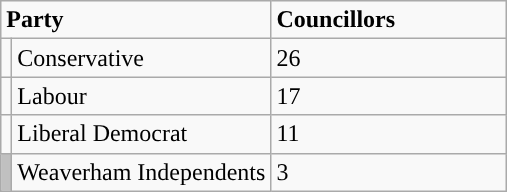<table class="wikitable">
<tr>
<td width="150" colspan=2><strong>Party</strong></td>
<td width="150"><strong>Councillors</strong></td>
</tr>
<tr>
<td style="color:inherit;background:"></td>
<td>Conservative</td>
<td>26</td>
</tr>
<tr>
<td style="color:inherit;background:"></td>
<td>Labour</td>
<td>17</td>
</tr>
<tr>
<td style="color:inherit;background:"></td>
<td>Liberal Democrat</td>
<td>11</td>
</tr>
<tr>
<td style="color:inherit;background:#C0C0C0"></td>
<td>Weaverham Independents</td>
<td>3</td>
</tr>
</table>
